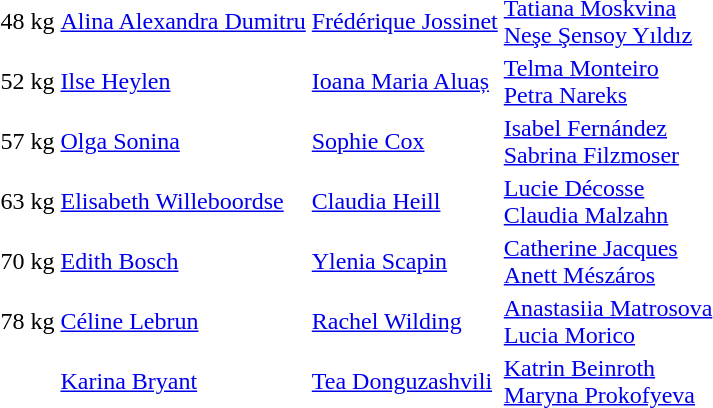<table>
<tr>
<td>48 kg</td>
<td> <a href='#'>Alina Alexandra Dumitru</a></td>
<td> <a href='#'>Frédérique Jossinet</a></td>
<td> <a href='#'>Tatiana Moskvina</a> <br>  <a href='#'>Neşe Şensoy Yıldız</a></td>
</tr>
<tr>
<td>52 kg</td>
<td> <a href='#'>Ilse Heylen</a></td>
<td> <a href='#'>Ioana Maria Aluaș</a></td>
<td> <a href='#'>Telma Monteiro</a> <br>  <a href='#'>Petra Nareks</a></td>
</tr>
<tr>
<td>57 kg</td>
<td> <a href='#'>Olga Sonina</a></td>
<td> <a href='#'>Sophie Cox</a></td>
<td> <a href='#'>Isabel Fernández</a> <br>  <a href='#'>Sabrina Filzmoser</a></td>
</tr>
<tr>
<td>63 kg</td>
<td> <a href='#'>Elisabeth Willeboordse</a></td>
<td> <a href='#'>Claudia Heill</a></td>
<td> <a href='#'>Lucie Décosse</a> <br>  <a href='#'>Claudia Malzahn</a></td>
</tr>
<tr>
<td>70 kg</td>
<td> <a href='#'>Edith Bosch</a></td>
<td> <a href='#'>Ylenia Scapin</a></td>
<td> <a href='#'>Catherine Jacques</a> <br>  <a href='#'>Anett Mészáros</a></td>
</tr>
<tr>
<td>78 kg</td>
<td> <a href='#'>Céline Lebrun</a></td>
<td> <a href='#'>Rachel Wilding</a></td>
<td> <a href='#'>Anastasiia Matrosova</a> <br>  <a href='#'>Lucia Morico</a></td>
</tr>
<tr>
<td></td>
<td> <a href='#'>Karina Bryant</a></td>
<td> <a href='#'>Tea Donguzashvili</a></td>
<td> <a href='#'>Katrin Beinroth</a> <br>  <a href='#'>Maryna Prokofyeva</a></td>
</tr>
</table>
